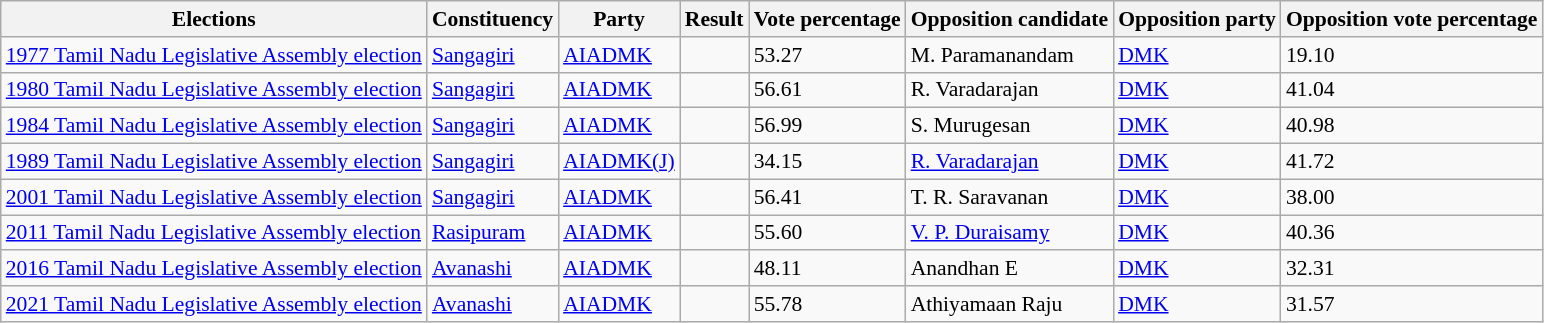<table class="sortable wikitable"style="font-size: 90%">
<tr>
<th>Elections</th>
<th>Constituency</th>
<th>Party</th>
<th>Result</th>
<th>Vote percentage</th>
<th>Opposition candidate</th>
<th>Opposition party</th>
<th>Opposition vote percentage</th>
</tr>
<tr>
<td><a href='#'>1977 Tamil Nadu Legislative Assembly election</a></td>
<td><a href='#'>Sangagiri</a></td>
<td><a href='#'>AIADMK</a></td>
<td></td>
<td>53.27</td>
<td>M. Paramanandam</td>
<td><a href='#'>DMK</a></td>
<td>19.10</td>
</tr>
<tr>
<td><a href='#'>1980 Tamil Nadu Legislative Assembly election</a></td>
<td><a href='#'>Sangagiri</a></td>
<td><a href='#'>AIADMK</a></td>
<td></td>
<td>56.61</td>
<td>R. Varadarajan</td>
<td><a href='#'>DMK</a></td>
<td>41.04</td>
</tr>
<tr>
<td><a href='#'>1984 Tamil Nadu Legislative Assembly election</a></td>
<td><a href='#'>Sangagiri</a></td>
<td><a href='#'>AIADMK</a></td>
<td></td>
<td>56.99</td>
<td>S. Murugesan</td>
<td><a href='#'>DMK</a></td>
<td>40.98</td>
</tr>
<tr>
<td><a href='#'>1989 Tamil Nadu Legislative Assembly election</a></td>
<td><a href='#'>Sangagiri</a></td>
<td><a href='#'>AIADMK(J)</a></td>
<td></td>
<td>34.15</td>
<td><a href='#'>R. Varadarajan</a></td>
<td><a href='#'>DMK</a></td>
<td>41.72</td>
</tr>
<tr>
<td><a href='#'>2001 Tamil Nadu Legislative Assembly election</a></td>
<td><a href='#'>Sangagiri</a></td>
<td><a href='#'>AIADMK</a></td>
<td></td>
<td>56.41</td>
<td>T. R. Saravanan</td>
<td><a href='#'>DMK</a></td>
<td>38.00</td>
</tr>
<tr>
<td><a href='#'>2011 Tamil Nadu Legislative Assembly election</a></td>
<td><a href='#'>Rasipuram</a></td>
<td><a href='#'>AIADMK</a></td>
<td></td>
<td>55.60</td>
<td><a href='#'>V. P. Duraisamy</a></td>
<td><a href='#'>DMK</a></td>
<td>40.36</td>
</tr>
<tr>
<td><a href='#'>2016 Tamil Nadu Legislative Assembly election</a></td>
<td><a href='#'>Avanashi</a></td>
<td><a href='#'>AIADMK</a></td>
<td></td>
<td>48.11</td>
<td>Anandhan E</td>
<td><a href='#'>DMK</a></td>
<td>32.31</td>
</tr>
<tr>
<td><a href='#'>2021 Tamil Nadu Legislative Assembly election</a></td>
<td><a href='#'>Avanashi</a></td>
<td><a href='#'>AIADMK</a></td>
<td></td>
<td>55.78</td>
<td>Athiyamaan Raju</td>
<td><a href='#'>DMK</a></td>
<td>31.57</td>
</tr>
</table>
